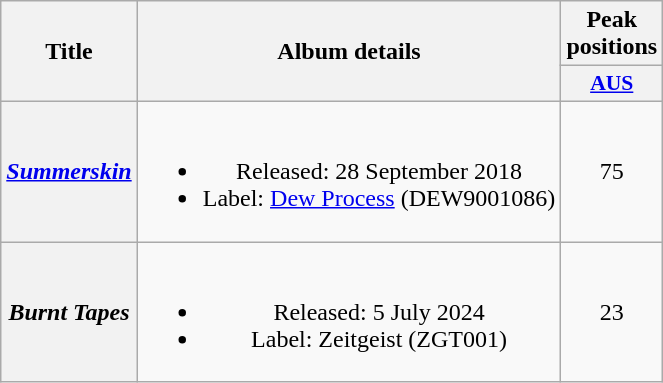<table class="wikitable plainrowheaders" style="text-align:center;">
<tr>
<th align="center" rowspan="2">Title</th>
<th align="center" rowspan="2">Album details</th>
<th align="center" colspan="1">Peak positions</th>
</tr>
<tr>
<th scope="col" style="width:3em;font-size:90%;"><a href='#'>AUS</a><br></th>
</tr>
<tr>
<th scope="row"><em><a href='#'>Summerskin</a></em></th>
<td><br><ul><li>Released: 28 September 2018</li><li>Label: <a href='#'>Dew Process</a> (DEW9001086)</li></ul></td>
<td>75</td>
</tr>
<tr>
<th scope="row"><em>Burnt Tapes</em></th>
<td><br><ul><li>Released: 5 July 2024</li><li>Label: Zeitgeist (ZGT001)</li></ul></td>
<td>23</td>
</tr>
</table>
